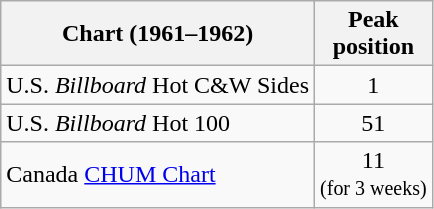<table class="wikitable sortable">
<tr>
<th align="left">Chart (1961–1962)</th>
<th align="center">Peak<br>position</th>
</tr>
<tr>
<td align="left">U.S. <em>Billboard</em> Hot C&W Sides</td>
<td align="center">1</td>
</tr>
<tr>
<td align="left">U.S. <em>Billboard</em> Hot 100</td>
<td align="center">51</td>
</tr>
<tr>
<td align="left">Canada <a href='#'>CHUM Chart</a></td>
<td align="center">11<br><small>(for 3 weeks)</small></td>
</tr>
</table>
